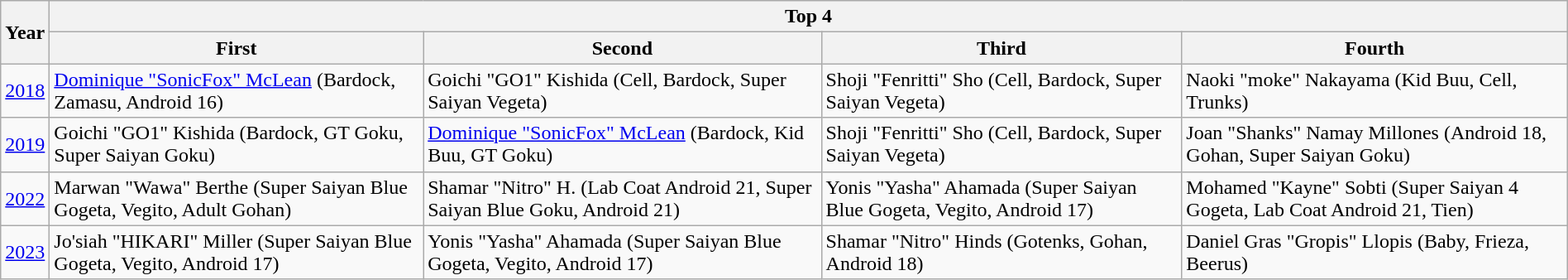<table class="wikitable sortable" width=100%>
<tr>
<th rowspan=2>Year</th>
<th colspan=4>Top 4</th>
</tr>
<tr>
<th>First</th>
<th>Second</th>
<th>Third</th>
<th>Fourth</th>
</tr>
<tr>
<td><a href='#'>2018</a></td>
<td> <a href='#'>Dominique "SonicFox" McLean</a> (Bardock, Zamasu, Android 16)</td>
<td> Goichi "GO1" Kishida (Cell, Bardock, Super Saiyan Vegeta)</td>
<td> Shoji "Fenritti" Sho (Cell, Bardock, Super Saiyan Vegeta)</td>
<td> Naoki "moke" Nakayama (Kid Buu, Cell, Trunks)</td>
</tr>
<tr>
<td><a href='#'>2019</a></td>
<td> Goichi "GO1" Kishida (Bardock, GT Goku, Super Saiyan Goku)</td>
<td> <a href='#'>Dominique "SonicFox" McLean</a> (Bardock, Kid Buu, GT Goku)</td>
<td> Shoji "Fenritti" Sho (Cell, Bardock, Super Saiyan Vegeta)</td>
<td> Joan "Shanks" Namay Millones (Android 18, Gohan, Super Saiyan Goku)</td>
</tr>
<tr>
<td><a href='#'>2022</a></td>
<td> Marwan "Wawa" Berthe (Super Saiyan Blue Gogeta, Vegito, Adult Gohan)</td>
<td> Shamar "Nitro" H. (Lab Coat Android 21, Super Saiyan Blue Goku, Android 21)</td>
<td>  Yonis "Yasha" Ahamada (Super Saiyan Blue Gogeta, Vegito, Android 17)</td>
<td> Mohamed "Kayne" Sobti (Super Saiyan 4 Gogeta, Lab Coat Android 21, Tien)</td>
</tr>
<tr>
<td><a href='#'>2023</a></td>
<td> Jo'siah "HIKARI" Miller (Super Saiyan Blue Gogeta, Vegito, Android 17)</td>
<td>  Yonis "Yasha" Ahamada (Super Saiyan Blue Gogeta, Vegito, Android 17)</td>
<td> Shamar "Nitro" Hinds (Gotenks, Gohan, Android 18)</td>
<td> Daniel Gras "Gropis" Llopis (Baby, Frieza, Beerus)</td>
</tr>
</table>
